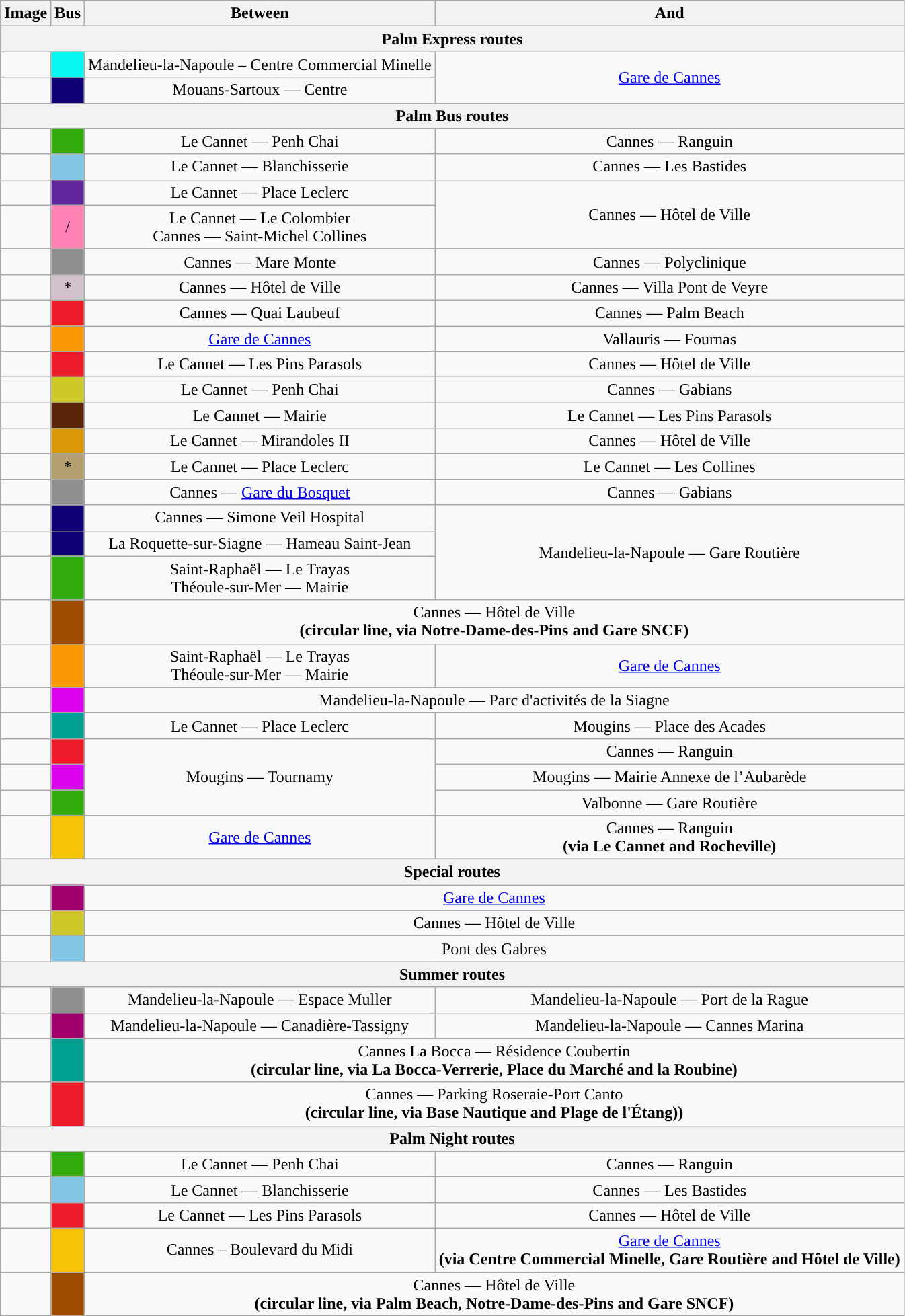<table class="wikitable alternance centre" style="text-align:center;">
<tr>
<th>Image</th>
<th>Bus</th>
<th>Between</th>
<th>And</th>
</tr>
<tr>
<th colspan="4">Palm Express routes</th>
</tr>
<tr>
<td></td>
<td style="background:#07f7f3;"></td>
<td>Mandelieu-la-Napoule – Centre Commercial Minelle</td>
<td rowspan="2"><a href='#'>Gare de Cannes</a></td>
</tr>
<tr>
<td></td>
<td style="background:#100075;"></td>
<td>Mouans-Sartoux — Centre</td>
</tr>
<tr>
<th colspan="4">Palm Bus routes</th>
</tr>
<tr>
<td></td>
<td style="background:#33ad0e;"></td>
<td>Le Cannet — Penh Chai</td>
<td>Cannes — Ranguin</td>
</tr>
<tr>
<td></td>
<td style="background:#82c8e6;"></td>
<td>Le Cannet — Blanchisserie</td>
<td>Cannes — Les Bastides</td>
</tr>
<tr>
<td></td>
<td style="background:#62259d;"></td>
<td>Le Cannet — Place Leclerc</td>
<td rowspan="2">Cannes — Hôtel de Ville</td>
</tr>
<tr>
<td><br></td>
<td style="background:#ff82b4;">/</td>
<td>Le Cannet —  Le Colombier<br>Cannes — Saint-Michel Collines</td>
</tr>
<tr>
<td></td>
<td style="background:#8f8f8f;"></td>
<td>Cannes — Mare Monte</td>
<td>Cannes — Polyclinique</td>
</tr>
<tr>
<td></td>
<td style="background:#d1c2cd;">*</td>
<td>Cannes — Hôtel de Ville</td>
<td>Cannes — Villa Pont de Veyre</td>
</tr>
<tr>
<td></td>
<td style="background:#ed1b2a;"></td>
<td>Cannes — Quai Laubeuf</td>
<td>Cannes — Palm Beach</td>
</tr>
<tr>
<td></td>
<td style="background:#fa9805;"></td>
<td><a href='#'>Gare de Cannes</a></td>
<td>Vallauris — Fournas</td>
</tr>
<tr>
<td></td>
<td style="background:#ed1b2a;"></td>
<td>Le Cannet — Les Pins Parasols</td>
<td>Cannes — Hôtel de Ville</td>
</tr>
<tr>
<td></td>
<td style="background:#cec92a"></td>
<td>Le Cannet — Penh Chai</td>
<td>Cannes — Gabians</td>
</tr>
<tr>
<td></td>
<td style="background:#5a230a;"></td>
<td>Le Cannet — Mairie</td>
<td>Le Cannet — Les Pins Parasols</td>
</tr>
<tr>
<td></td>
<td style="background:#dc9609;"></td>
<td>Le Cannet — Mirandoles II</td>
<td>Cannes  — Hôtel de Ville</td>
</tr>
<tr>
<td></td>
<td style="background:#b2a06e;">*</td>
<td>Le Cannet — Place Leclerc</td>
<td>Le Cannet — Les Collines</td>
</tr>
<tr>
<td></td>
<td style="background:#8f8f8f;"></td>
<td>Cannes — <a href='#'>Gare du Bosquet</a></td>
<td>Cannes — Gabians</td>
</tr>
<tr>
<td></td>
<td style="background:#100075;"></td>
<td>Cannes — Simone Veil Hospital</td>
<td rowspan="3">Mandelieu-la-Napoule — Gare Routière</td>
</tr>
<tr>
<td></td>
<td style="background:#100075;"></td>
<td>La Roquette-sur-Siagne — Hameau Saint-Jean</td>
</tr>
<tr>
<td></td>
<td style="background:#33ad0e;"></td>
<td>Saint-Raphaël — Le Trayas<br>Théoule-sur-Mer — Mairie</td>
</tr>
<tr>
<td></td>
<td style="background:#9e4a00"></td>
<td colspan="2">Cannes — Hôtel de Ville<br><strong>(circular line, via Notre-Dame-des-Pins and Gare SNCF)</strong></td>
</tr>
<tr>
<td></td>
<td style="background:#fa9805;"></td>
<td>Saint-Raphaël — Le Trayas<br>Théoule-sur-Mer — Mairie</td>
<td><a href='#'>Gare de Cannes</a></td>
</tr>
<tr>
<td></td>
<td style="background:#da02ed;"></td>
<td colspan="2">Mandelieu-la-Napoule — Parc d'activités de la Siagne</td>
</tr>
<tr>
<td></td>
<td style="background:#00a092;"></td>
<td>Le Cannet — Place Leclerc</td>
<td>Mougins — Place des Acades</td>
</tr>
<tr>
<td></td>
<td style="background:#ed1b2a;"></td>
<td rowspan="3">Mougins — Tournamy</td>
<td>Cannes — Ranguin</td>
</tr>
<tr>
<td></td>
<td style="background:#da02ed;"></td>
<td>Mougins — Mairie Annexe de l’Aubarède</td>
</tr>
<tr>
<td></td>
<td style="background:#33ad0e;"></td>
<td>Valbonne — Gare Routière</td>
</tr>
<tr>
<td></td>
<td style="background:#f5c505; color: black;"></td>
<td><a href='#'>Gare de Cannes</a></td>
<td>Cannes — Ranguin<br><strong>(via Le Cannet and Rocheville)</strong></td>
</tr>
<tr>
<th colspan="4">Special routes</th>
</tr>
<tr>
<td></td>
<td style="background:#a0006e;"></td>
<td colspan="2"><a href='#'>Gare de Cannes</a></td>
</tr>
<tr>
<td></td>
<td style="background:#cec92a"></td>
<td colspan="2">Cannes — Hôtel de Ville</td>
</tr>
<tr>
<td></td>
<td style="background:#82c8e6;"></td>
<td colspan="2">Pont des Gabres</td>
</tr>
<tr>
<th colspan="4">Summer routes</th>
</tr>
<tr>
<td></td>
<td style="background:#8f8f8f;"></td>
<td>Mandelieu-la-Napoule — Espace Muller</td>
<td>Mandelieu-la-Napoule — Port de la Rague</td>
</tr>
<tr>
<td></td>
<td style="background:#a0006e;"></td>
<td>Mandelieu-la-Napoule — Canadière-Tassigny</td>
<td>Mandelieu-la-Napoule — Cannes Marina</td>
</tr>
<tr>
<td></td>
<td style="background:#00a092;"></td>
<td colspan="2">Cannes La Bocca — Résidence Coubertin<br><strong>(circular line, via La Bocca-Verrerie, Place du Marché and la Roubine)</strong></td>
</tr>
<tr>
<td></td>
<td style="background:#ed1b2a;"></td>
<td colspan="2">Cannes — Parking Roseraie-Port Canto<br><strong>(circular line, via Base Nautique and Plage de l'Étang))</strong></td>
</tr>
<tr>
<th colspan="4">Palm Night routes</th>
</tr>
<tr>
<td></td>
<td style="background:#33ad0e;"></td>
<td>Le Cannet — Penh Chai</td>
<td>Cannes — Ranguin</td>
</tr>
<tr>
<td></td>
<td style="background:#82c8e6;"></td>
<td>Le Cannet — Blanchisserie</td>
<td>Cannes — Les Bastides</td>
</tr>
<tr>
<td></td>
<td style="background:#ed1b2a;"></td>
<td>Le Cannet — Les Pins Parasols</td>
<td>Cannes — Hôtel de Ville</td>
</tr>
<tr>
<td></td>
<td style="background: #f5c505; color: black;"></td>
<td>Cannes – Boulevard du Midi</td>
<td><a href='#'>Gare de Cannes</a><br><strong>(via Centre Commercial Minelle, Gare Routière and Hôtel de Ville)</strong></td>
</tr>
<tr>
<td></td>
<td style="background:#9e4a00;"></td>
<td colspan="2">Cannes — Hôtel de Ville<br><strong>(circular line, via Palm Beach, Notre-Dame-des-Pins and Gare SNCF)</strong></td>
</tr>
</table>
